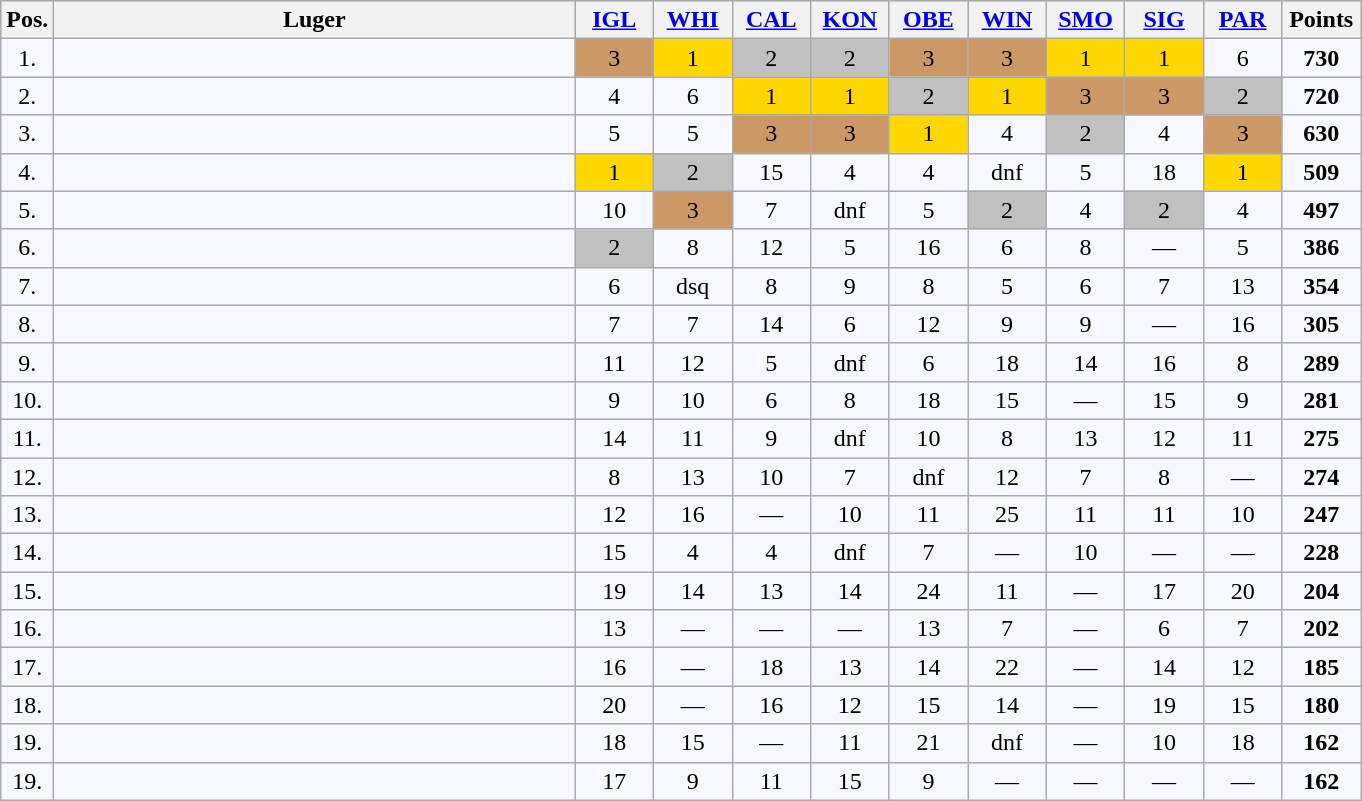<table class="wikitable"  style="background:#f7f8ff; text-align:center; border:gray solid 1px;">
<tr style="background:#ccc;">
<th style="width:10px;">Pos.</th>
<th style="width:340px;">Luger</th>
<th style="width:45px;"><a href='#'>IGL</a></th>
<th style="width:45px;"><a href='#'>WHI</a></th>
<th style="width:45px;"><a href='#'>CAL</a></th>
<th style="width:45px;"><a href='#'>KON</a></th>
<th style="width:45px;"><a href='#'>OBE</a></th>
<th style="width:45px;"><a href='#'>WIN</a></th>
<th style="width:45px;"><a href='#'>SMO</a></th>
<th style="width:45px;"><a href='#'>SIG</a></th>
<th style="width:45px;"><a href='#'>PAR</a></th>
<th style="width:45px;">Points</th>
</tr>
<tr>
<td>1.</td>
<td align="left"></td>
<td style="background:#c96;">3</td>
<td style="background:gold;">1</td>
<td style="background:silver;">2</td>
<td style="background:silver;">2</td>
<td style="background:#c96;">3</td>
<td style="background:#c96;">3</td>
<td style="background:gold;">1</td>
<td style="background:gold;">1</td>
<td>6</td>
<td><strong>730</strong></td>
</tr>
<tr>
<td>2.</td>
<td align="left"></td>
<td>4</td>
<td>6</td>
<td style="background:gold;">1</td>
<td style="background:gold;">1</td>
<td style="background:silver;">2</td>
<td style="background:gold;">1</td>
<td style="background:#c96;">3</td>
<td style="background:#c96;">3</td>
<td style="background:silver;">2</td>
<td><strong>720</strong></td>
</tr>
<tr>
<td>3.</td>
<td align="left"></td>
<td>5</td>
<td>5</td>
<td style="background:#c96;">3</td>
<td style="background:#c96;">3</td>
<td style="background:gold;">1</td>
<td>4</td>
<td style="background:silver;">2</td>
<td>4</td>
<td style="background:#c96;">3</td>
<td><strong>630</strong></td>
</tr>
<tr>
<td>4.</td>
<td align="left"></td>
<td style="background:gold;">1</td>
<td style="background:silver;">2</td>
<td>15</td>
<td>4</td>
<td>4</td>
<td>dnf</td>
<td>5</td>
<td>18</td>
<td style="background:gold;">1</td>
<td><strong>509</strong></td>
</tr>
<tr>
<td>5.</td>
<td align="left"></td>
<td>10</td>
<td style="background:#c96;">3</td>
<td>7</td>
<td>dnf</td>
<td>5</td>
<td style="background:silver;">2</td>
<td>4</td>
<td style="background:silver;">2</td>
<td>4</td>
<td><strong>497</strong></td>
</tr>
<tr>
<td>6.</td>
<td align="left"></td>
<td style="background:silver;">2</td>
<td>8</td>
<td>12</td>
<td>5</td>
<td>16</td>
<td>6</td>
<td>8</td>
<td>—</td>
<td>5</td>
<td><strong>386</strong></td>
</tr>
<tr>
<td>7.</td>
<td align="left"></td>
<td>6</td>
<td>dsq</td>
<td>8</td>
<td>9</td>
<td>8</td>
<td>5</td>
<td>6</td>
<td>7</td>
<td>13</td>
<td><strong>354</strong></td>
</tr>
<tr>
<td>8.</td>
<td align="left"></td>
<td>7</td>
<td>7</td>
<td>14</td>
<td>6</td>
<td>12</td>
<td>9</td>
<td>9</td>
<td>—</td>
<td>16</td>
<td><strong>305</strong></td>
</tr>
<tr>
<td>9.</td>
<td align="left"></td>
<td>11</td>
<td>12</td>
<td>5</td>
<td>dnf</td>
<td>6</td>
<td>18</td>
<td>14</td>
<td>16</td>
<td>8</td>
<td><strong>289</strong></td>
</tr>
<tr>
<td>10.</td>
<td align="left"></td>
<td>9</td>
<td>10</td>
<td>6</td>
<td>8</td>
<td>18</td>
<td>15</td>
<td>—</td>
<td>15</td>
<td>9</td>
<td><strong>281</strong></td>
</tr>
<tr>
<td>11.</td>
<td align="left"></td>
<td>14</td>
<td>11</td>
<td>9</td>
<td>dnf</td>
<td>10</td>
<td>8</td>
<td>13</td>
<td>12</td>
<td>11</td>
<td><strong>275</strong></td>
</tr>
<tr>
<td>12.</td>
<td align="left"></td>
<td>8</td>
<td>13</td>
<td>10</td>
<td>7</td>
<td>dnf</td>
<td>12</td>
<td>7</td>
<td>8</td>
<td>—</td>
<td><strong>274</strong></td>
</tr>
<tr>
<td>13.</td>
<td align="left"></td>
<td>12</td>
<td>16</td>
<td>—</td>
<td>10</td>
<td>11</td>
<td>25</td>
<td>11</td>
<td>11</td>
<td>10</td>
<td><strong>247</strong></td>
</tr>
<tr>
<td>14.</td>
<td align="left"></td>
<td>15</td>
<td>4</td>
<td>4</td>
<td>dnf</td>
<td>7</td>
<td>—</td>
<td>10</td>
<td>—</td>
<td>—</td>
<td><strong>228</strong></td>
</tr>
<tr>
<td>15.</td>
<td align="left"></td>
<td>19</td>
<td>14</td>
<td>13</td>
<td>14</td>
<td>24</td>
<td>11</td>
<td>—</td>
<td>17</td>
<td>20</td>
<td><strong>204</strong></td>
</tr>
<tr>
<td>16.</td>
<td align="left"></td>
<td>13</td>
<td>—</td>
<td>—</td>
<td>—</td>
<td>13</td>
<td>7</td>
<td>—</td>
<td>6</td>
<td>7</td>
<td><strong>202</strong></td>
</tr>
<tr>
<td>17.</td>
<td align="left"></td>
<td>16</td>
<td>—</td>
<td>18</td>
<td>13</td>
<td>14</td>
<td>22</td>
<td>—</td>
<td>14</td>
<td>12</td>
<td><strong>185</strong></td>
</tr>
<tr>
<td>18.</td>
<td align="left"></td>
<td>20</td>
<td>—</td>
<td>16</td>
<td>12</td>
<td>15</td>
<td>14</td>
<td>—</td>
<td>19</td>
<td>15</td>
<td><strong>180</strong></td>
</tr>
<tr>
<td>19.</td>
<td align="left"></td>
<td>18</td>
<td>15</td>
<td>—</td>
<td>11</td>
<td>21</td>
<td>dnf</td>
<td>—</td>
<td>10</td>
<td>18</td>
<td><strong>162</strong></td>
</tr>
<tr>
<td>19.</td>
<td align="left"></td>
<td>17</td>
<td>9</td>
<td>11</td>
<td>15</td>
<td>9</td>
<td>—</td>
<td>—</td>
<td>—</td>
<td>—</td>
<td><strong>162</strong></td>
</tr>
</table>
